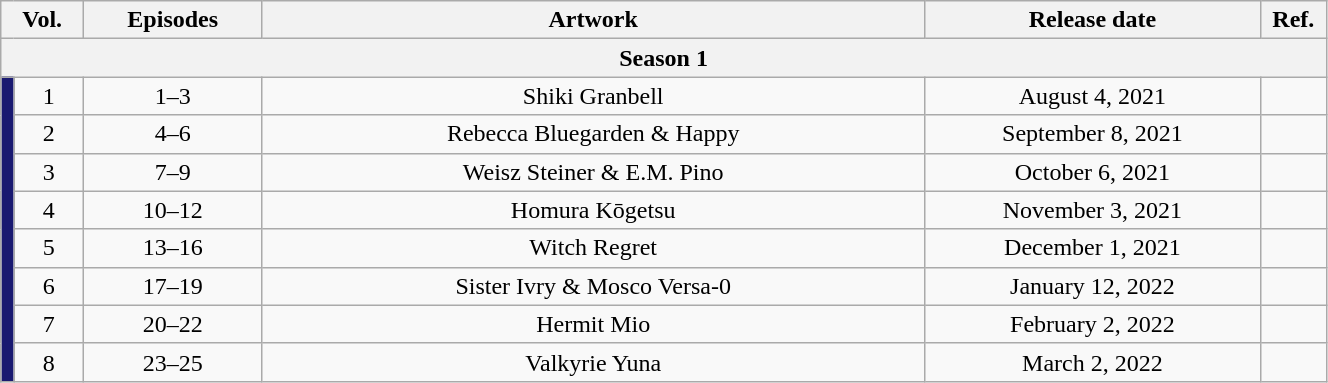<table class="wikitable" style="text-align: center; width: 70%;">
<tr>
<th colspan="2">Vol.</th>
<th>Episodes</th>
<th width="50%">Artwork</th>
<th>Release date</th>
<th width="5%">Ref.</th>
</tr>
<tr>
<th colspan="6">Season 1</th>
</tr>
<tr>
<td rowspan="18" width="1%" style="background: #191970;"></td>
<td>1</td>
<td>1–3</td>
<td>Shiki Granbell</td>
<td>August 4, 2021</td>
<td></td>
</tr>
<tr>
<td>2</td>
<td>4–6</td>
<td>Rebecca Bluegarden & Happy</td>
<td>September 8, 2021</td>
<td></td>
</tr>
<tr>
<td>3</td>
<td>7–9</td>
<td>Weisz Steiner & E.M. Pino</td>
<td>October 6, 2021</td>
<td></td>
</tr>
<tr>
<td>4</td>
<td>10–12</td>
<td>Homura Kōgetsu</td>
<td>November 3, 2021</td>
<td></td>
</tr>
<tr>
<td>5</td>
<td>13–16</td>
<td>Witch Regret</td>
<td>December 1, 2021</td>
<td></td>
</tr>
<tr>
<td>6</td>
<td>17–19</td>
<td>Sister Ivry & Mosco Versa-0</td>
<td>January 12, 2022</td>
<td></td>
</tr>
<tr>
<td>7</td>
<td>20–22</td>
<td>Hermit Mio</td>
<td>February 2, 2022</td>
<td></td>
</tr>
<tr>
<td>8</td>
<td>23–25</td>
<td>Valkyrie Yuna</td>
<td>March 2, 2022</td>
<td></td>
</tr>
</table>
